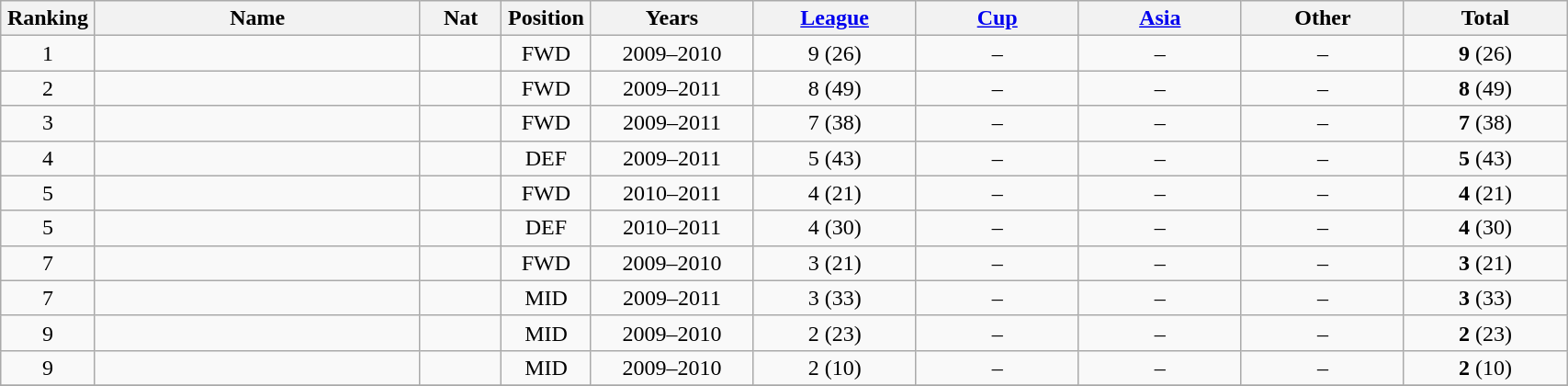<table class="wikitable sortable" style=text-align:center;width:90%>
<tr>
<th width=5%>Ranking</th>
<th width=20%>Name</th>
<th width=5%>Nat</th>
<th width=5%>Position</th>
<th width=10%; data-sort-type="number">Years</th>
<th width=10%; data-sort-type="number"><a href='#'>League</a></th>
<th width=10%; data-sort-type="number"><a href='#'>Cup</a></th>
<th width=10%; data-sort-type="number"><a href='#'>Asia</a></th>
<th width=10%; data-sort-type="number">Other</th>
<th width=10%; data-sort-type="number">Total</th>
</tr>
<tr>
<td>1</td>
<td style="text-align:left"><strong></strong></td>
<td></td>
<td>FWD</td>
<td>2009–2010</td>
<td>9 (26)</td>
<td>–</td>
<td>–</td>
<td>–</td>
<td><strong>9</strong> (26)</td>
</tr>
<tr>
<td>2</td>
<td style="text-align:left"><strong></strong></td>
<td></td>
<td>FWD</td>
<td>2009–2011</td>
<td>8 (49)</td>
<td>–</td>
<td>–</td>
<td>–</td>
<td><strong>8</strong> (49)</td>
</tr>
<tr>
<td>3</td>
<td style="text-align:left"><strong></strong></td>
<td></td>
<td>FWD</td>
<td>2009–2011</td>
<td>7 (38)</td>
<td>–</td>
<td>–</td>
<td>–</td>
<td><strong>7</strong> (38)</td>
</tr>
<tr>
<td>4</td>
<td style="text-align:left"><strong></strong></td>
<td></td>
<td>DEF</td>
<td>2009–2011</td>
<td>5 (43)</td>
<td>–</td>
<td>–</td>
<td>–</td>
<td><strong>5</strong> (43)</td>
</tr>
<tr>
<td>5</td>
<td style="text-align:left"><strong></strong></td>
<td></td>
<td>FWD</td>
<td>2010–2011</td>
<td>4 (21)</td>
<td>–</td>
<td>–</td>
<td>–</td>
<td><strong>4</strong> (21)</td>
</tr>
<tr>
<td>5</td>
<td style="text-align:left"><strong></strong></td>
<td></td>
<td>DEF</td>
<td>2010–2011</td>
<td>4 (30)</td>
<td>–</td>
<td>–</td>
<td>–</td>
<td><strong>4</strong> (30)</td>
</tr>
<tr>
<td>7</td>
<td style="text-align:left"><strong></strong></td>
<td></td>
<td>FWD</td>
<td>2009–2010</td>
<td>3 (21)</td>
<td>–</td>
<td>–</td>
<td>–</td>
<td><strong>3</strong> (21)</td>
</tr>
<tr>
<td>7</td>
<td style="text-align:left"><strong></strong></td>
<td></td>
<td>MID</td>
<td>2009–2011</td>
<td>3 (33)</td>
<td>–</td>
<td>–</td>
<td>–</td>
<td><strong>3</strong> (33)</td>
</tr>
<tr>
<td>9</td>
<td style="text-align:left"><strong></strong></td>
<td></td>
<td>MID</td>
<td>2009–2010</td>
<td>2 (23)</td>
<td>–</td>
<td>–</td>
<td>–</td>
<td><strong>2</strong> (23)</td>
</tr>
<tr>
<td>9</td>
<td style="text-align:left"><strong></strong></td>
<td></td>
<td>MID</td>
<td>2009–2010</td>
<td>2 (10)</td>
<td>–</td>
<td>–</td>
<td>–</td>
<td><strong>2</strong> (10)</td>
</tr>
<tr>
</tr>
</table>
